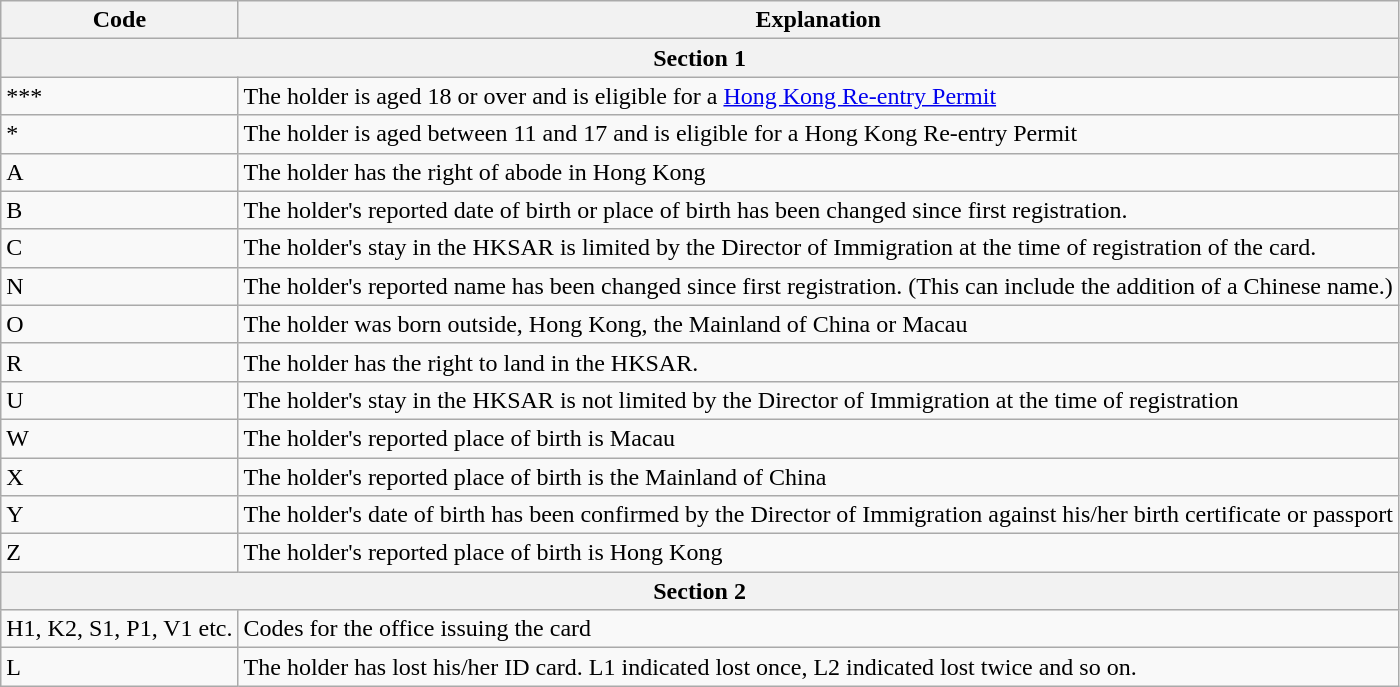<table class=wikitable>
<tr>
<th>Code</th>
<th>Explanation</th>
</tr>
<tr>
<th colspan=2><strong>Section 1</strong></th>
</tr>
<tr>
<td>***</td>
<td>The holder is aged 18 or over and is eligible for a <a href='#'>Hong Kong Re-entry Permit</a></td>
</tr>
<tr>
<td>*</td>
<td>The holder is aged between 11 and 17 and is eligible for a Hong Kong Re-entry Permit</td>
</tr>
<tr>
<td>A</td>
<td>The holder has the right of abode in Hong Kong</td>
</tr>
<tr>
<td>B</td>
<td>The holder's reported date of birth or place of birth has been changed since first registration.</td>
</tr>
<tr>
<td>C</td>
<td>The holder's stay in the HKSAR is limited by the Director of Immigration at the time of registration of the card.</td>
</tr>
<tr>
<td>N</td>
<td>The holder's reported name has been changed since first registration. (This can include the addition of a Chinese name.)</td>
</tr>
<tr>
<td>O</td>
<td>The holder was born outside, Hong Kong, the Mainland of China or Macau</td>
</tr>
<tr>
<td>R</td>
<td>The holder has the right to land in the HKSAR.</td>
</tr>
<tr>
<td>U</td>
<td>The holder's stay in the HKSAR is not limited by the Director of Immigration at the time of registration</td>
</tr>
<tr>
<td>W</td>
<td>The holder's reported place of birth is Macau</td>
</tr>
<tr>
<td>X</td>
<td>The holder's reported place of birth is the Mainland of China</td>
</tr>
<tr>
<td>Y</td>
<td>The holder's date of birth has been confirmed by the Director of Immigration against his/her birth certificate or passport</td>
</tr>
<tr>
<td>Z</td>
<td>The holder's reported place of birth is Hong Kong</td>
</tr>
<tr>
<th colspan=2><strong>Section 2</strong></th>
</tr>
<tr>
<td>H1, K2, S1, P1, V1 etc.</td>
<td>Codes for the office issuing the card</td>
</tr>
<tr>
<td>L</td>
<td>The holder has lost his/her ID card.  L1 indicated lost once, L2 indicated lost twice and so on.</td>
</tr>
</table>
